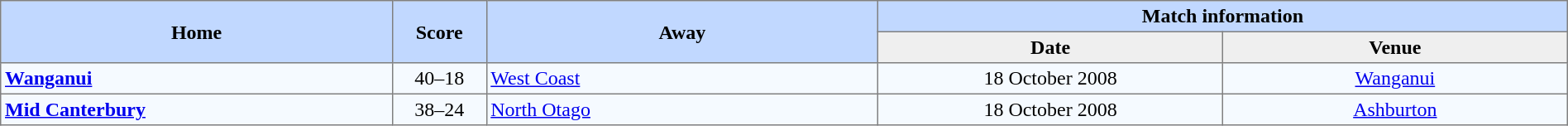<table border=1 style="border-collapse:collapse;text-align:center" cellpadding=3 cellspacing=0 width=100%>
<tr bgcolor=#C1D8FF>
<th rowspan=2 width=25%>Home</th>
<th rowspan=2 width=6%>Score</th>
<th rowspan=2 width=25%>Away</th>
<th colspan=6>Match information</th>
</tr>
<tr bgcolor=#EFEFEF>
<th width=22%>Date</th>
<th width=22%>Venue</th>
</tr>
<tr bgcolor=#F5FAFF>
<td align=left><strong><a href='#'>Wanganui</a></strong></td>
<td>40–18</td>
<td align=left><a href='#'>West Coast</a></td>
<td>18 October 2008</td>
<td><a href='#'>Wanganui</a></td>
</tr>
<tr bgcolor=#F5FAFF>
<td align=left><strong><a href='#'>Mid Canterbury</a></strong></td>
<td>38–24</td>
<td align=left><a href='#'>North Otago</a></td>
<td>18 October 2008</td>
<td><a href='#'>Ashburton</a></td>
</tr>
</table>
